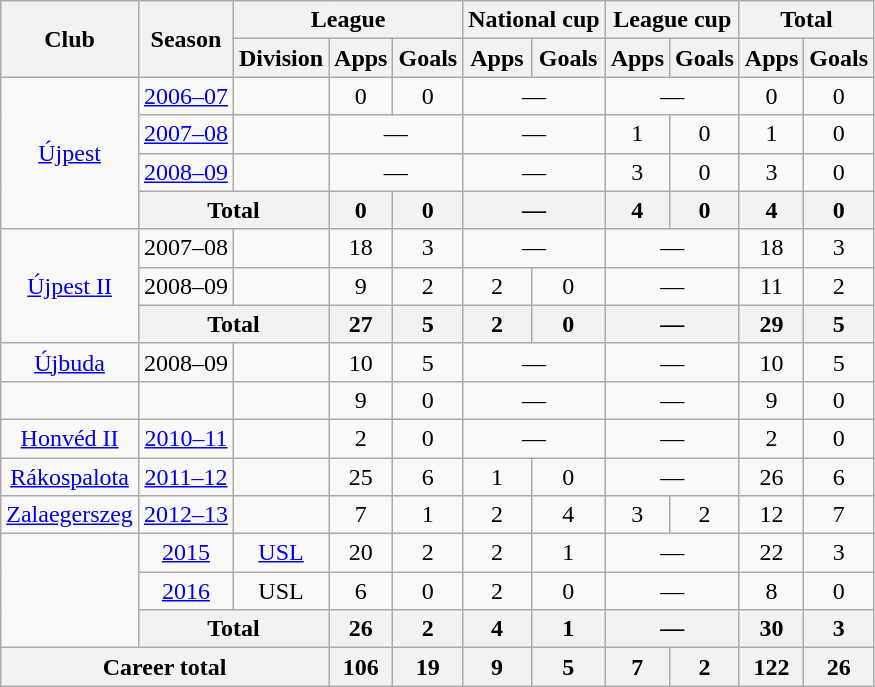<table class="wikitable" style="text-align: center;">
<tr>
<th rowspan="2">Club</th>
<th rowspan="2">Season</th>
<th colspan="3">League</th>
<th colspan="2">National cup</th>
<th colspan="2">League cup</th>
<th colspan="2">Total</th>
</tr>
<tr>
<th>Division</th>
<th>Apps</th>
<th>Goals</th>
<th>Apps</th>
<th>Goals</th>
<th>Apps</th>
<th>Goals</th>
<th>Apps</th>
<th>Goals</th>
</tr>
<tr>
<td rowspan="4"><a href='#'>Újpest</a></td>
<td><a href='#'>2006–07</a></td>
<td></td>
<td>0</td>
<td>0</td>
<td colspan="2">—</td>
<td colspan="2">—</td>
<td>0</td>
<td>0</td>
</tr>
<tr>
<td><a href='#'>2007–08</a></td>
<td></td>
<td colspan="2">—</td>
<td colspan="2">—</td>
<td>1</td>
<td>0</td>
<td>1</td>
<td>0</td>
</tr>
<tr>
<td><a href='#'>2008–09</a></td>
<td></td>
<td colspan="2">—</td>
<td colspan="2">—</td>
<td>3</td>
<td>0</td>
<td>3</td>
<td>0</td>
</tr>
<tr>
<th colspan="2">Total</th>
<th>0</th>
<th>0</th>
<th colspan="2">—</th>
<th>4</th>
<th>0</th>
<th>4</th>
<th>0</th>
</tr>
<tr>
<td rowspan="3"><a href='#'>Újpest II</a></td>
<td>2007–08</td>
<td></td>
<td>18</td>
<td>3</td>
<td colspan="2">—</td>
<td colspan="2">—</td>
<td>18</td>
<td>3</td>
</tr>
<tr>
<td>2008–09</td>
<td></td>
<td>9</td>
<td>2</td>
<td>2</td>
<td>0</td>
<td colspan="2">—</td>
<td>11</td>
<td>2</td>
</tr>
<tr>
<th colspan="2">Total</th>
<th>27</th>
<th>5</th>
<th>2</th>
<th>0</th>
<th colspan="2">—</th>
<th>29</th>
<th>5</th>
</tr>
<tr>
<td><a href='#'>Újbuda</a></td>
<td>2008–09</td>
<td></td>
<td>10</td>
<td>5</td>
<td colspan="2">—</td>
<td colspan="2">—</td>
<td>10</td>
<td>5</td>
</tr>
<tr>
<td></td>
<td></td>
<td></td>
<td>9</td>
<td>0</td>
<td colspan="2">—</td>
<td colspan="2">—</td>
<td>9</td>
<td>0</td>
</tr>
<tr>
<td><a href='#'>Honvéd II</a></td>
<td><a href='#'>2010–11</a></td>
<td></td>
<td>2</td>
<td>0</td>
<td colspan="2">—</td>
<td colspan="2">—</td>
<td>2</td>
<td>0</td>
</tr>
<tr>
<td><a href='#'>Rákospalota</a></td>
<td><a href='#'>2011–12</a></td>
<td></td>
<td>25</td>
<td>6</td>
<td>1</td>
<td>0</td>
<td colspan="2">—</td>
<td>26</td>
<td>6</td>
</tr>
<tr>
<td><a href='#'>Zalaegerszeg</a></td>
<td><a href='#'>2012–13</a></td>
<td></td>
<td>7</td>
<td>1</td>
<td>2</td>
<td>4</td>
<td>3</td>
<td>2</td>
<td>12</td>
<td>7</td>
</tr>
<tr>
<td rowspan="3"></td>
<td><a href='#'>2015</a></td>
<td><a href='#'>USL</a></td>
<td>20</td>
<td>2</td>
<td>2</td>
<td>1</td>
<td colspan="2">—</td>
<td>22</td>
<td>3</td>
</tr>
<tr>
<td><a href='#'>2016</a></td>
<td>USL</td>
<td>6</td>
<td>0</td>
<td>2</td>
<td>0</td>
<td colspan="2">—</td>
<td>8</td>
<td>0</td>
</tr>
<tr>
<th colspan="2">Total</th>
<th>26</th>
<th>2</th>
<th>4</th>
<th>1</th>
<th colspan="2">—</th>
<th>30</th>
<th>3</th>
</tr>
<tr>
<th colspan="3">Career total</th>
<th>106</th>
<th>19</th>
<th>9</th>
<th>5</th>
<th>7</th>
<th>2</th>
<th>122</th>
<th>26</th>
</tr>
</table>
